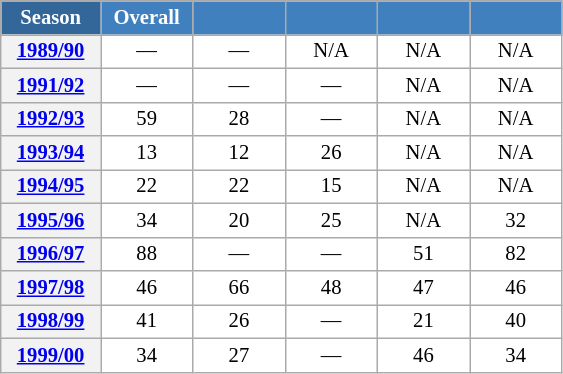<table class="wikitable" style="font-size:86%; text-align:center; border:grey solid 1px; border-collapse:collapse; background:#ffffff;">
<tr>
<th style="background-color:#369; color:white; width:60px;"> Season </th>
<th style="background-color:#4180be; color:white; width:55px;">Overall</th>
<th style="background-color:#4180be; color:white; width:55px;"></th>
<th style="background-color:#4180be; color:white; width:55px;"></th>
<th style="background-color:#4180be; color:white; width:55px;"></th>
<th style="background-color:#4180be; color:white; width:55px;"></th>
</tr>
<tr>
<th scope=row align=center><a href='#'>1989/90</a></th>
<td align=center>—</td>
<td align=center>—</td>
<td align=center>N/A</td>
<td align=center>N/A</td>
<td align=center>N/A</td>
</tr>
<tr>
<th scope=row align=center><a href='#'>1991/92</a></th>
<td align=center>—</td>
<td align=center>—</td>
<td align=center>—</td>
<td align=center>N/A</td>
<td align=center>N/A</td>
</tr>
<tr>
<th scope=row align=center><a href='#'>1992/93</a></th>
<td align=center>59</td>
<td align=center>28</td>
<td align=center>—</td>
<td align=center>N/A</td>
<td align=center>N/A</td>
</tr>
<tr>
<th scope=row align=center><a href='#'>1993/94</a></th>
<td align=center>13</td>
<td align=center>12</td>
<td align=center>26</td>
<td align=center>N/A</td>
<td align=center>N/A</td>
</tr>
<tr>
<th scope=row align=center><a href='#'>1994/95</a></th>
<td align=center>22</td>
<td align=center>22</td>
<td align=center>15</td>
<td align=center>N/A</td>
<td align=center>N/A</td>
</tr>
<tr>
<th scope=row align=center><a href='#'>1995/96</a></th>
<td align=center>34</td>
<td align=center>20</td>
<td align=center>25</td>
<td align=center>N/A</td>
<td align=center>32</td>
</tr>
<tr>
<th scope=row align=center><a href='#'>1996/97</a></th>
<td align=center>88</td>
<td align=center>—</td>
<td align=center>—</td>
<td align=center>51</td>
<td align=center>82</td>
</tr>
<tr>
<th scope=row align=center><a href='#'>1997/98</a></th>
<td align=center>46</td>
<td align=center>66</td>
<td align=center>48</td>
<td align=center>47</td>
<td align=center>46</td>
</tr>
<tr>
<th scope=row align=center><a href='#'>1998/99</a></th>
<td align=center>41</td>
<td align=center>26</td>
<td align=center>—</td>
<td align=center>21</td>
<td align=center>40</td>
</tr>
<tr>
<th scope=row align=center><a href='#'>1999/00</a></th>
<td align=center>34</td>
<td align=center>27</td>
<td align=center>—</td>
<td align=center>46</td>
<td align=center>34</td>
</tr>
</table>
